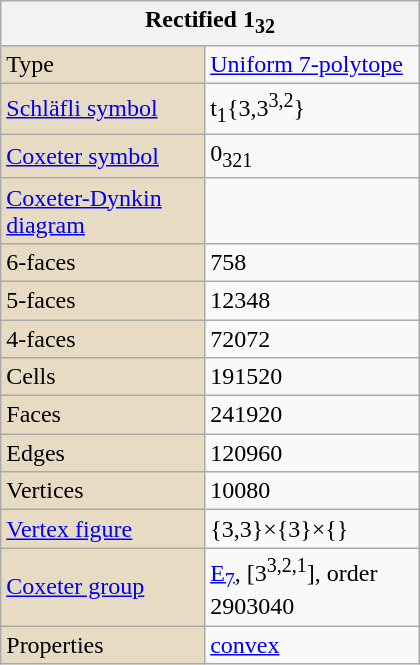<table class="wikitable" align="right" style="margin-left:10px" width="280">
<tr>
<th bgcolor=#e7dcc3 colspan=2>Rectified 1<sub>32</sub></th>
</tr>
<tr>
<td bgcolor=#e7dcc3>Type</td>
<td><a href='#'>Uniform 7-polytope</a></td>
</tr>
<tr>
<td bgcolor=#e7dcc3><a href='#'>Schläfli symbol</a></td>
<td>t<sub>1</sub>{3,3<sup>3,2</sup>}</td>
</tr>
<tr>
<td bgcolor=#e7dcc3><a href='#'>Coxeter symbol</a></td>
<td>0<sub>321</sub></td>
</tr>
<tr>
<td bgcolor=#e7dcc3><a href='#'>Coxeter-Dynkin diagram</a></td>
<td></td>
</tr>
<tr>
<td bgcolor=#e7dcc3>6-faces</td>
<td>758</td>
</tr>
<tr>
<td bgcolor=#e7dcc3>5-faces</td>
<td>12348</td>
</tr>
<tr>
<td bgcolor=#e7dcc3>4-faces</td>
<td>72072</td>
</tr>
<tr>
<td bgcolor=#e7dcc3>Cells</td>
<td>191520</td>
</tr>
<tr>
<td bgcolor=#e7dcc3>Faces</td>
<td>241920</td>
</tr>
<tr>
<td bgcolor=#e7dcc3>Edges</td>
<td>120960</td>
</tr>
<tr>
<td bgcolor=#e7dcc3>Vertices</td>
<td>10080</td>
</tr>
<tr>
<td bgcolor=#e7dcc3><a href='#'>Vertex figure</a></td>
<td>{3,3}×{3}×{}</td>
</tr>
<tr>
<td bgcolor=#e7dcc3><a href='#'>Coxeter group</a></td>
<td><a href='#'>E<sub>7</sub></a>, [3<sup>3,2,1</sup>], order 2903040</td>
</tr>
<tr>
<td bgcolor=#e7dcc3>Properties</td>
<td><a href='#'>convex</a></td>
</tr>
</table>
